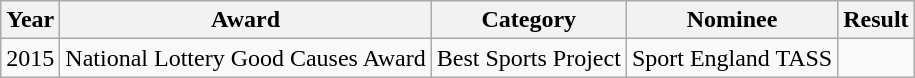<table class="wikitable">
<tr>
<th>Year</th>
<th>Award</th>
<th>Category</th>
<th>Nominee</th>
<th>Result</th>
</tr>
<tr>
<td>2015</td>
<td>National Lottery Good Causes Award</td>
<td>Best Sports Project</td>
<td>Sport England TASS</td>
<td></td>
</tr>
</table>
